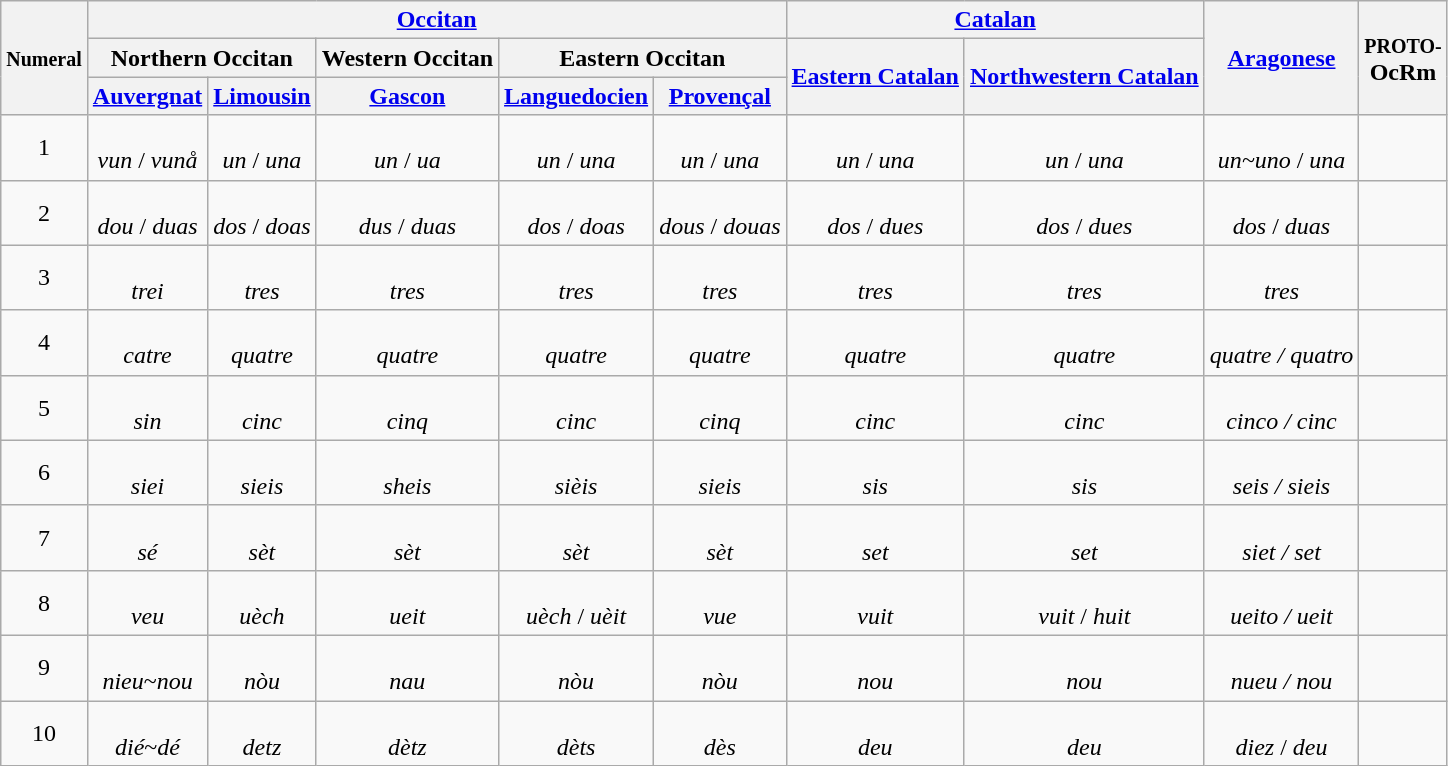<table class="wikitable" style="text-align:center;">
<tr>
<th rowspan=3><small>Numeral</small></th>
<th colspan=5><strong><a href='#'>Occitan</a></strong></th>
<th colspan=2><strong><a href='#'>Catalan</a></strong></th>
<th rowspan=3><strong><a href='#'>Aragonese</a></strong></th>
<th rowspan=3><small>PROTO-</small><br>OcRm</th>
</tr>
<tr>
<th colspan=2>Northern Occitan</th>
<th colspan=1>Western Occitan</th>
<th colspan=2>Eastern Occitan</th>
<th rowspan=2><a href='#'>Eastern Catalan</a></th>
<th rowspan=2><a href='#'>Northwestern Catalan</a></th>
</tr>
<tr>
<th><a href='#'>Auvergnat</a></th>
<th><a href='#'>Limousin</a></th>
<th colspan=1><a href='#'>Gascon</a></th>
<th><a href='#'>Languedocien</a></th>
<th><a href='#'>Provençal</a></th>
</tr>
<tr>
<td>1</td>
<td><br><em>vun</em> / <em>vunå</em></td>
<td><br><em>un</em> / <em>una</em></td>
<td><br><em>un</em> / <em>ua</em></td>
<td><br><em>un</em> / <em>una</em></td>
<td><br><em>un</em> / <em>una</em></td>
<td><br><em>un</em> / <em>una</em></td>
<td><br><em>un</em> / <em>una</em></td>
<td><br><em>un~uno</em> / <em>una</em></td>
<td></td>
</tr>
<tr>
<td>2</td>
<td><br><em>dou</em> / <em>duas</em></td>
<td><br><em>dos</em> / <em>doas</em></td>
<td><br><em>dus</em> / <em>duas</em></td>
<td><br><em>dos</em> / <em>doas</em></td>
<td><br><em>dous</em> / <em>douas</em></td>
<td><br><em>dos</em> / <em>dues</em></td>
<td><br><em>dos</em> / <em>dues</em></td>
<td><br><em>dos</em> / <em>duas</em></td>
<td></td>
</tr>
<tr>
<td>3</td>
<td><br><em>trei</em></td>
<td><br><em>tres</em></td>
<td><br><em>tres</em></td>
<td><br><em>tres</em></td>
<td><br><em>tres</em></td>
<td><br><em>tres</em></td>
<td><br><em>tres</em></td>
<td><br><em>tres</em></td>
<td></td>
</tr>
<tr>
<td>4</td>
<td><br><em>catre</em></td>
<td><br><em>quatre</em></td>
<td><br><em>quatre</em></td>
<td><br><em>quatre</em></td>
<td><br><em>quatre</em></td>
<td><br><em>quatre</em></td>
<td><br><em>quatre</em></td>
<td><br><em>quatre / quatro</em></td>
<td></td>
</tr>
<tr>
<td>5</td>
<td><br><em>sin</em></td>
<td><br><em>cinc</em></td>
<td><br><em>cinq</em></td>
<td><br><em>cinc</em></td>
<td><br><em>cinq</em></td>
<td><br><em>cinc</em></td>
<td><br><em>cinc</em></td>
<td><br><em>cinco / cinc</em></td>
<td></td>
</tr>
<tr>
<td>6</td>
<td><br><em>siei</em></td>
<td><br><em>sieis</em></td>
<td><br><em>sheis</em></td>
<td><br><em>sièis</em></td>
<td><br><em>sieis</em></td>
<td><br><em>sis</em></td>
<td><br><em>sis</em></td>
<td><br><em>seis / sieis</em></td>
<td></td>
</tr>
<tr>
<td>7</td>
<td><br><em>sé</em></td>
<td><br><em>sèt</em></td>
<td><br><em>sèt</em></td>
<td><br><em>sèt</em></td>
<td><br><em>sèt</em></td>
<td><br><em>set</em></td>
<td><br><em>set</em></td>
<td><br><em>siet / set</em></td>
<td></td>
</tr>
<tr>
<td>8</td>
<td><br><em>veu</em></td>
<td><br><em>uèch</em></td>
<td><br><em>ueit</em></td>
<td><br><em>uèch</em> / <em>uèit</em></td>
<td><br><em>vue</em></td>
<td><br><em>vuit</em></td>
<td><br><em>vuit</em> / <em>huit</em></td>
<td><br><em>ueito / ueit</em></td>
<td></td>
</tr>
<tr>
<td>9</td>
<td><br><em>nieu</em>~<em>nou</em></td>
<td><br><em>nòu</em></td>
<td><br><em>nau</em></td>
<td><br><em>nòu</em></td>
<td><br><em>nòu</em></td>
<td><br><em>nou</em></td>
<td><br><em>nou</em></td>
<td><br><em>nueu / nou</em></td>
<td></td>
</tr>
<tr>
<td>10</td>
<td><br><em>dié</em>~<em>dé</em></td>
<td><br><em>detz</em></td>
<td><br><em>dètz</em></td>
<td><br><em>dèts</em></td>
<td><br><em>dès</em></td>
<td><br><em>deu</em></td>
<td><br><em>deu</em></td>
<td><br><em>diez</em> / <em>deu</em></td>
<td></td>
</tr>
</table>
